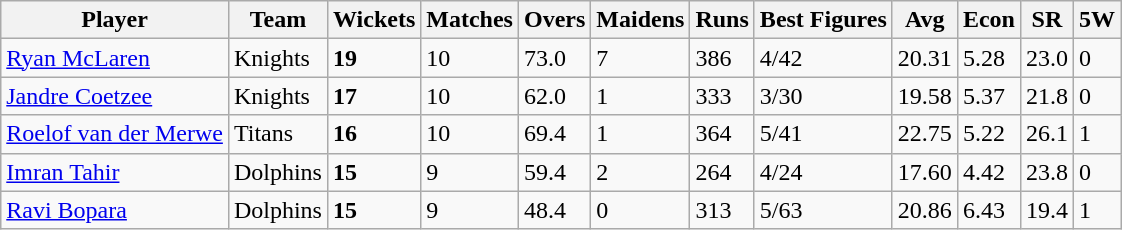<table class="wikitable">
<tr>
<th>Player</th>
<th>Team</th>
<th>Wickets</th>
<th>Matches</th>
<th>Overs</th>
<th>Maidens</th>
<th>Runs</th>
<th>Best Figures</th>
<th>Avg</th>
<th>Econ</th>
<th>SR</th>
<th>5W</th>
</tr>
<tr>
<td><a href='#'>Ryan McLaren</a></td>
<td> Knights</td>
<td><strong>19</strong></td>
<td>10</td>
<td>73.0</td>
<td>7</td>
<td>386</td>
<td>4/42</td>
<td>20.31</td>
<td>5.28</td>
<td>23.0</td>
<td>0</td>
</tr>
<tr>
<td><a href='#'>Jandre Coetzee</a></td>
<td> Knights</td>
<td><strong>17</strong></td>
<td>10</td>
<td>62.0</td>
<td>1</td>
<td>333</td>
<td>3/30</td>
<td>19.58</td>
<td>5.37</td>
<td>21.8</td>
<td>0</td>
</tr>
<tr>
<td><a href='#'>Roelof van der Merwe</a></td>
<td> Titans</td>
<td><strong>16</strong></td>
<td>10</td>
<td>69.4</td>
<td>1</td>
<td>364</td>
<td>5/41</td>
<td>22.75</td>
<td>5.22</td>
<td>26.1</td>
<td>1</td>
</tr>
<tr>
<td><a href='#'>Imran Tahir</a></td>
<td> Dolphins</td>
<td><strong>15</strong></td>
<td>9</td>
<td>59.4</td>
<td>2</td>
<td>264</td>
<td>4/24</td>
<td>17.60</td>
<td>4.42</td>
<td>23.8</td>
<td>0</td>
</tr>
<tr>
<td><a href='#'>Ravi Bopara</a></td>
<td> Dolphins</td>
<td><strong>15</strong></td>
<td>9</td>
<td>48.4</td>
<td>0</td>
<td>313</td>
<td>5/63</td>
<td>20.86</td>
<td>6.43</td>
<td>19.4</td>
<td>1</td>
</tr>
</table>
